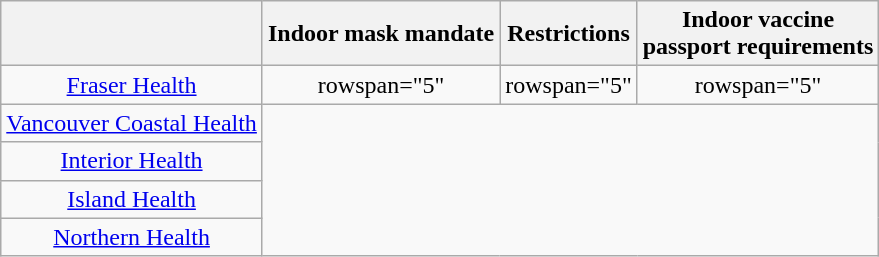<table class="wikitable" style="text-align:center;">
<tr>
<th></th>
<th>Indoor mask mandate</th>
<th>Restrictions</th>
<th>Indoor vaccine<br>passport requirements</th>
</tr>
<tr>
<td><a href='#'>Fraser Health</a></td>
<td>rowspan="5" </td>
<td>rowspan="5" </td>
<td>rowspan="5" </td>
</tr>
<tr>
<td><a href='#'>Vancouver Coastal Health</a></td>
</tr>
<tr>
<td><a href='#'>Interior Health</a></td>
</tr>
<tr>
<td><a href='#'>Island Health</a></td>
</tr>
<tr>
<td><a href='#'>Northern Health</a></td>
</tr>
</table>
